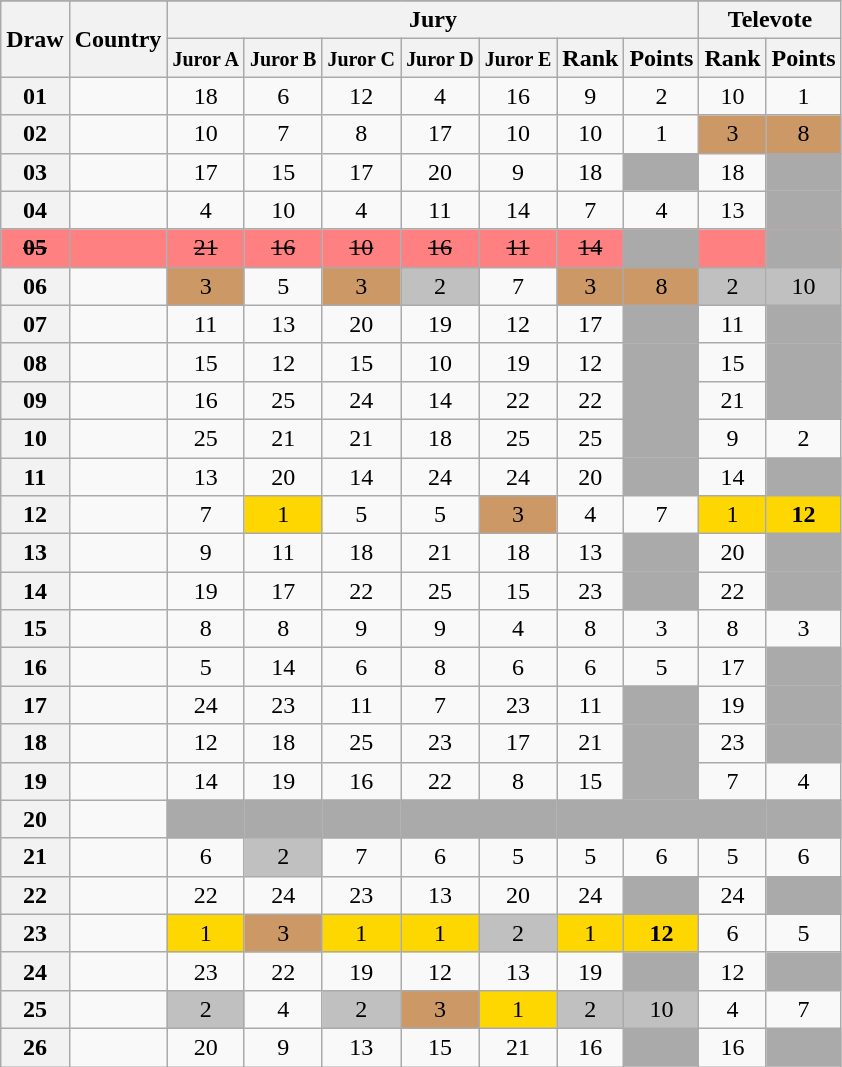<table class="sortable wikitable collapsible plainrowheaders" style="text-align:center;">
<tr>
</tr>
<tr>
<th scope="col" rowspan="2">Draw</th>
<th scope="col" rowspan="2">Country</th>
<th scope="col" colspan="7">Jury</th>
<th scope="col" colspan="2">Televote</th>
</tr>
<tr>
<th scope="col"><small>Juror A</small></th>
<th scope="col"><small>Juror B</small></th>
<th scope="col"><small>Juror C</small></th>
<th scope="col"><small>Juror D</small></th>
<th scope="col"><small>Juror E</small></th>
<th scope="col">Rank</th>
<th scope="col" class="unsortable">Points</th>
<th scope="col">Rank</th>
<th scope="col" class="unsortable">Points</th>
</tr>
<tr>
<th scope="row" style="text-align:center;">01</th>
<td style="text-align:left;"></td>
<td>18</td>
<td>6</td>
<td>12</td>
<td>4</td>
<td>16</td>
<td>9</td>
<td>2</td>
<td>10</td>
<td>1</td>
</tr>
<tr>
<th scope="row" style="text-align:center;">02</th>
<td style="text-align:left;"></td>
<td>10</td>
<td>7</td>
<td>8</td>
<td>17</td>
<td>10</td>
<td>10</td>
<td>1</td>
<td style="background:#CC9966;">3</td>
<td style="background:#CC9966;">8</td>
</tr>
<tr>
<th scope="row" style="text-align:center;">03</th>
<td style="text-align:left;"></td>
<td>17</td>
<td>15</td>
<td>17</td>
<td>20</td>
<td>9</td>
<td>18</td>
<td style="background:#AAAAAA;"></td>
<td>18</td>
<td style="background:#AAAAAA;"></td>
</tr>
<tr>
<th scope="row" style="text-align:center;">04</th>
<td style="text-align:left;"></td>
<td>4</td>
<td>10</td>
<td>4</td>
<td>11</td>
<td>14</td>
<td>7</td>
<td>4</td>
<td>13</td>
<td style="background:#AAAAAA;"></td>
</tr>
<tr style="background:#FE8080">
<th scope="row" style="text-align:center; background:#FE8080"><s>05</s></th>
<td style="text-align:left;"><s></s> </td>
<td><s>21</s></td>
<td><s>16</s></td>
<td><s>10</s></td>
<td><s>16</s></td>
<td><s>11</s></td>
<td><s>14</s></td>
<td style="background:#AAAAAA;"></td>
<td></td>
<td style="background:#AAAAAA;"></td>
</tr>
<tr>
<th scope="row" style="text-align:center;">06</th>
<td style="text-align:left;"></td>
<td style="background:#CC9966;">3</td>
<td>5</td>
<td style="background:#CC9966;">3</td>
<td style="background:silver;">2</td>
<td>7</td>
<td style="background:#CC9966;">3</td>
<td style="background:#CC9966;">8</td>
<td style="background:silver;">2</td>
<td style="background:silver;">10</td>
</tr>
<tr>
<th scope="row" style="text-align:center;">07</th>
<td style="text-align:left;"></td>
<td>11</td>
<td>13</td>
<td>20</td>
<td>19</td>
<td>12</td>
<td>17</td>
<td style="background:#AAAAAA;"></td>
<td>11</td>
<td style="background:#AAAAAA;"></td>
</tr>
<tr>
<th scope="row" style="text-align:center;">08</th>
<td style="text-align:left;"></td>
<td>15</td>
<td>12</td>
<td>15</td>
<td>10</td>
<td>19</td>
<td>12</td>
<td style="background:#AAAAAA;"></td>
<td>15</td>
<td style="background:#AAAAAA;"></td>
</tr>
<tr>
<th scope="row" style="text-align:center;">09</th>
<td style="text-align:left;"></td>
<td>16</td>
<td>25</td>
<td>24</td>
<td>14</td>
<td>22</td>
<td>22</td>
<td style="background:#AAAAAA;"></td>
<td>21</td>
<td style="background:#AAAAAA;"></td>
</tr>
<tr>
<th scope="row" style="text-align:center;">10</th>
<td style="text-align:left;"></td>
<td>25</td>
<td>21</td>
<td>21</td>
<td>18</td>
<td>25</td>
<td>25</td>
<td style="background:#AAAAAA;"></td>
<td>9</td>
<td>2</td>
</tr>
<tr>
<th scope="row" style="text-align:center;">11</th>
<td style="text-align:left;"></td>
<td>13</td>
<td>20</td>
<td>14</td>
<td>24</td>
<td>24</td>
<td>20</td>
<td style="background:#AAAAAA;"></td>
<td>14</td>
<td style="background:#AAAAAA;"></td>
</tr>
<tr>
<th scope="row" style="text-align:center;">12</th>
<td style="text-align:left;"></td>
<td>7</td>
<td style="background:gold;">1</td>
<td>5</td>
<td>5</td>
<td style="background:#CC9966;">3</td>
<td>4</td>
<td>7</td>
<td style="background:gold;">1</td>
<td style="background:gold;"><strong>12</strong></td>
</tr>
<tr>
<th scope="row" style="text-align:center;">13</th>
<td style="text-align:left;"></td>
<td>9</td>
<td>11</td>
<td>18</td>
<td>21</td>
<td>18</td>
<td>13</td>
<td style="background:#AAAAAA;"></td>
<td>20</td>
<td style="background:#AAAAAA;"></td>
</tr>
<tr>
<th scope="row" style="text-align:center;">14</th>
<td style="text-align:left;"></td>
<td>19</td>
<td>17</td>
<td>22</td>
<td>25</td>
<td>15</td>
<td>23</td>
<td style="background:#AAAAAA;"></td>
<td>22</td>
<td style="background:#AAAAAA;"></td>
</tr>
<tr>
<th scope="row" style="text-align:center;">15</th>
<td style="text-align:left;"></td>
<td>8</td>
<td>8</td>
<td>9</td>
<td>9</td>
<td>4</td>
<td>8</td>
<td>3</td>
<td>8</td>
<td>3</td>
</tr>
<tr>
<th scope="row" style="text-align:center;">16</th>
<td style="text-align:left;"></td>
<td>5</td>
<td>14</td>
<td>6</td>
<td>8</td>
<td>6</td>
<td>6</td>
<td>5</td>
<td>17</td>
<td style="background:#AAAAAA;"></td>
</tr>
<tr>
<th scope="row" style="text-align:center;">17</th>
<td style="text-align:left;"></td>
<td>24</td>
<td>23</td>
<td>11</td>
<td>7</td>
<td>23</td>
<td>11</td>
<td style="background:#AAAAAA;"></td>
<td>19</td>
<td style="background:#AAAAAA;"></td>
</tr>
<tr>
<th scope="row" style="text-align:center;">18</th>
<td style="text-align:left;"></td>
<td>12</td>
<td>18</td>
<td>25</td>
<td>23</td>
<td>17</td>
<td>21</td>
<td style="background:#AAAAAA;"></td>
<td>23</td>
<td style="background:#AAAAAA;"></td>
</tr>
<tr>
<th scope="row" style="text-align:center;">19</th>
<td style="text-align:left;"></td>
<td>14</td>
<td>19</td>
<td>16</td>
<td>22</td>
<td>8</td>
<td>15</td>
<td style="background:#AAAAAA;"></td>
<td>7</td>
<td>4</td>
</tr>
<tr class=sortbottom>
<th scope="row" style="text-align:center;">20</th>
<td style="text-align:left;"></td>
<td style="background:#AAAAAA;"></td>
<td style="background:#AAAAAA;"></td>
<td style="background:#AAAAAA;"></td>
<td style="background:#AAAAAA;"></td>
<td style="background:#AAAAAA;"></td>
<td style="background:#AAAAAA;"></td>
<td style="background:#AAAAAA;"></td>
<td style="background:#AAAAAA;"></td>
<td style="background:#AAAAAA;"></td>
</tr>
<tr>
<th scope="row" style="text-align:center;">21</th>
<td style="text-align:left;"></td>
<td>6</td>
<td style="background:silver;">2</td>
<td>7</td>
<td>6</td>
<td>5</td>
<td>5</td>
<td>6</td>
<td>5</td>
<td>6</td>
</tr>
<tr>
<th scope="row" style="text-align:center;">22</th>
<td style="text-align:left;"></td>
<td>22</td>
<td>24</td>
<td>23</td>
<td>13</td>
<td>20</td>
<td>24</td>
<td style="background:#AAAAAA;"></td>
<td>24</td>
<td style="background:#AAAAAA;"></td>
</tr>
<tr>
<th scope="row" style="text-align:center;">23</th>
<td style="text-align:left;"></td>
<td style="background:gold;">1</td>
<td style="background:#CC9966;">3</td>
<td style="background:gold;">1</td>
<td style="background:gold;">1</td>
<td style="background:silver;">2</td>
<td style="background:gold;">1</td>
<td style="background:gold;"><strong>12</strong></td>
<td>6</td>
<td>5</td>
</tr>
<tr>
<th scope="row" style="text-align:center;">24</th>
<td style="text-align:left;"></td>
<td>23</td>
<td>22</td>
<td>19</td>
<td>12</td>
<td>13</td>
<td>19</td>
<td style="background:#AAAAAA;"></td>
<td>12</td>
<td style="background:#AAAAAA;"></td>
</tr>
<tr>
<th scope="row" style="text-align:center;">25</th>
<td style="text-align:left;"></td>
<td style="background:silver;">2</td>
<td>4</td>
<td style="background:silver;">2</td>
<td style="background:#CC9966;">3</td>
<td style="background:gold;">1</td>
<td style="background:silver;">2</td>
<td style="background:silver;">10</td>
<td>4</td>
<td>7</td>
</tr>
<tr>
<th scope="row" style="text-align:center;">26</th>
<td style="text-align:left;"></td>
<td>20</td>
<td>9</td>
<td>13</td>
<td>15</td>
<td>21</td>
<td>16</td>
<td style="background:#AAAAAA;"></td>
<td>16</td>
<td style="background:#AAAAAA;"></td>
</tr>
</table>
